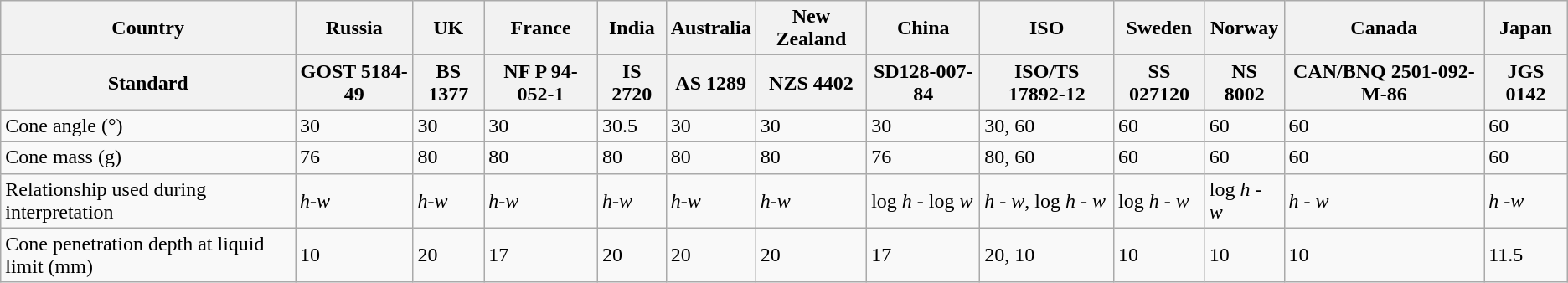<table class="wikitable">
<tr>
<th>Country</th>
<th>Russia</th>
<th>UK</th>
<th>France</th>
<th>India</th>
<th>Australia</th>
<th>New Zealand</th>
<th>China</th>
<th>ISO</th>
<th>Sweden</th>
<th>Norway</th>
<th>Canada</th>
<th>Japan</th>
</tr>
<tr>
<th>Standard</th>
<th>GOST 5184-49</th>
<th>BS 1377</th>
<th>NF P 94-052-1</th>
<th>IS 2720</th>
<th>AS 1289</th>
<th>NZS 4402</th>
<th>SD128-007-84</th>
<th>ISO/TS 17892-12</th>
<th>SS 027120</th>
<th>NS 8002</th>
<th>CAN/BNQ 2501-092-M-86</th>
<th>JGS 0142</th>
</tr>
<tr>
<td>Cone angle (°)</td>
<td>30</td>
<td>30</td>
<td>30</td>
<td>30.5</td>
<td>30</td>
<td>30</td>
<td>30</td>
<td>30, 60</td>
<td>60</td>
<td>60</td>
<td>60</td>
<td>60</td>
</tr>
<tr>
<td>Cone mass (g)</td>
<td>76</td>
<td>80</td>
<td>80</td>
<td>80</td>
<td>80</td>
<td>80</td>
<td>76</td>
<td>80, 60</td>
<td>60</td>
<td>60</td>
<td>60</td>
<td>60</td>
</tr>
<tr>
<td>Relationship used during interpretation</td>
<td><em>h-w</em></td>
<td><em>h-w</em></td>
<td><em>h-w</em></td>
<td><em>h-w</em></td>
<td><em>h-w</em></td>
<td><em>h-w</em></td>
<td>log <em>h</em> - log <em>w</em></td>
<td><em>h</em> - <em>w</em>, log <em>h</em> - <em>w</em></td>
<td>log <em>h</em> - <em>w</em></td>
<td>log <em>h</em> - <em>w</em></td>
<td><em>h - w</em></td>
<td><em>h -w</em></td>
</tr>
<tr>
<td>Cone penetration depth at liquid limit (mm)</td>
<td>10</td>
<td>20</td>
<td>17</td>
<td>20</td>
<td>20</td>
<td>20</td>
<td>17</td>
<td>20, 10</td>
<td>10</td>
<td>10</td>
<td>10</td>
<td>11.5</td>
</tr>
</table>
